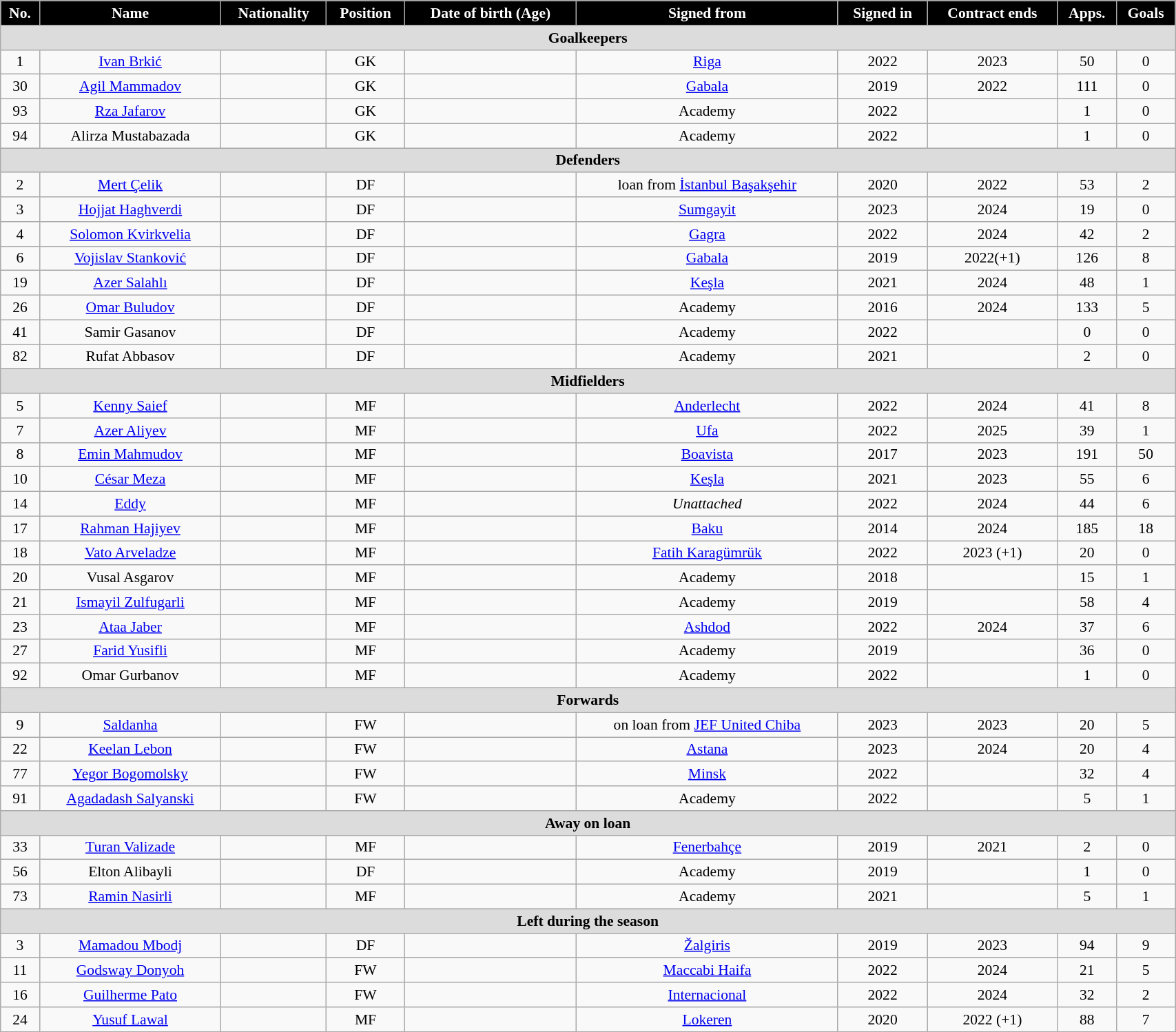<table class="wikitable"  style="text-align:center; font-size:90%; width:90%;">
<tr>
<th style="background:#000000; color:#FFFFFF; text-align:center;">No.</th>
<th style="background:#000000; color:#FFFFFF; text-align:center;">Name</th>
<th style="background:#000000; color:#FFFFFF; text-align:center;">Nationality</th>
<th style="background:#000000; color:#FFFFFF; text-align:center;">Position</th>
<th style="background:#000000; color:#FFFFFF; text-align:center;">Date of birth (Age)</th>
<th style="background:#000000; color:#FFFFFF; text-align:center;">Signed from</th>
<th style="background:#000000; color:#FFFFFF; text-align:center;">Signed in</th>
<th style="background:#000000; color:#FFFFFF; text-align:center;">Contract ends</th>
<th style="background:#000000; color:#FFFFFF; text-align:center;">Apps.</th>
<th style="background:#000000; color:#FFFFFF; text-align:center;">Goals</th>
</tr>
<tr>
<th colspan="11"  style="background:#dcdcdc; text-align:center;">Goalkeepers</th>
</tr>
<tr>
<td>1</td>
<td><a href='#'>Ivan Brkić</a></td>
<td></td>
<td>GK</td>
<td></td>
<td><a href='#'>Riga</a></td>
<td>2022</td>
<td>2023</td>
<td>50</td>
<td>0</td>
</tr>
<tr>
<td>30</td>
<td><a href='#'>Agil Mammadov</a></td>
<td></td>
<td>GK</td>
<td></td>
<td><a href='#'>Gabala</a></td>
<td>2019</td>
<td>2022</td>
<td>111</td>
<td>0</td>
</tr>
<tr>
<td>93</td>
<td><a href='#'>Rza Jafarov</a></td>
<td></td>
<td>GK</td>
<td></td>
<td>Academy</td>
<td>2022</td>
<td></td>
<td>1</td>
<td>0</td>
</tr>
<tr>
<td>94</td>
<td>Alirza Mustabazada</td>
<td></td>
<td>GK</td>
<td></td>
<td>Academy</td>
<td>2022</td>
<td></td>
<td>1</td>
<td>0</td>
</tr>
<tr>
<th colspan="11"  style="background:#dcdcdc; text-align:center;">Defenders</th>
</tr>
<tr>
<td>2</td>
<td><a href='#'>Mert Çelik</a></td>
<td></td>
<td>DF</td>
<td></td>
<td>loan from <a href='#'>İstanbul Başakşehir</a></td>
<td>2020</td>
<td>2022</td>
<td>53</td>
<td>2</td>
</tr>
<tr>
<td>3</td>
<td><a href='#'>Hojjat Haghverdi</a></td>
<td></td>
<td>DF</td>
<td></td>
<td><a href='#'>Sumgayit</a></td>
<td>2023</td>
<td>2024</td>
<td>19</td>
<td>0</td>
</tr>
<tr>
<td>4</td>
<td><a href='#'>Solomon Kvirkvelia</a></td>
<td></td>
<td>DF</td>
<td></td>
<td><a href='#'>Gagra</a></td>
<td>2022</td>
<td>2024</td>
<td>42</td>
<td>2</td>
</tr>
<tr>
<td>6</td>
<td><a href='#'>Vojislav Stanković</a></td>
<td></td>
<td>DF</td>
<td></td>
<td><a href='#'>Gabala</a></td>
<td>2019</td>
<td>2022(+1)</td>
<td>126</td>
<td>8</td>
</tr>
<tr>
<td>19</td>
<td><a href='#'>Azer Salahlı</a></td>
<td></td>
<td>DF</td>
<td></td>
<td><a href='#'>Keşla</a></td>
<td>2021</td>
<td>2024</td>
<td>48</td>
<td>1</td>
</tr>
<tr>
<td>26</td>
<td><a href='#'>Omar Buludov</a></td>
<td></td>
<td>DF</td>
<td></td>
<td>Academy</td>
<td>2016</td>
<td>2024</td>
<td>133</td>
<td>5</td>
</tr>
<tr>
<td>41</td>
<td>Samir Gasanov</td>
<td></td>
<td>DF</td>
<td></td>
<td>Academy</td>
<td>2022</td>
<td></td>
<td>0</td>
<td>0</td>
</tr>
<tr>
<td>82</td>
<td>Rufat Abbasov</td>
<td></td>
<td>DF</td>
<td></td>
<td>Academy</td>
<td>2021</td>
<td></td>
<td>2</td>
<td>0</td>
</tr>
<tr>
<th colspan="11"  style="background:#dcdcdc; text-align:center;">Midfielders</th>
</tr>
<tr>
<td>5</td>
<td><a href='#'>Kenny Saief</a></td>
<td></td>
<td>MF</td>
<td></td>
<td><a href='#'>Anderlecht</a></td>
<td>2022</td>
<td>2024</td>
<td>41</td>
<td>8</td>
</tr>
<tr>
<td>7</td>
<td><a href='#'>Azer Aliyev</a></td>
<td></td>
<td>MF</td>
<td></td>
<td><a href='#'>Ufa</a></td>
<td>2022</td>
<td>2025</td>
<td>39</td>
<td>1</td>
</tr>
<tr>
<td>8</td>
<td><a href='#'>Emin Mahmudov</a></td>
<td></td>
<td>MF</td>
<td></td>
<td><a href='#'>Boavista</a></td>
<td>2017</td>
<td>2023</td>
<td>191</td>
<td>50</td>
</tr>
<tr>
<td>10</td>
<td><a href='#'>César Meza</a></td>
<td></td>
<td>MF</td>
<td></td>
<td><a href='#'>Keşla</a></td>
<td>2021</td>
<td>2023</td>
<td>55</td>
<td>6</td>
</tr>
<tr>
<td>14</td>
<td><a href='#'>Eddy</a></td>
<td></td>
<td>MF</td>
<td></td>
<td><em>Unattached</em></td>
<td>2022</td>
<td>2024</td>
<td>44</td>
<td>6</td>
</tr>
<tr>
<td>17</td>
<td><a href='#'>Rahman Hajiyev</a></td>
<td></td>
<td>MF</td>
<td></td>
<td><a href='#'>Baku</a></td>
<td>2014</td>
<td>2024</td>
<td>185</td>
<td>18</td>
</tr>
<tr>
<td>18</td>
<td><a href='#'>Vato Arveladze</a></td>
<td></td>
<td>MF</td>
<td></td>
<td><a href='#'>Fatih Karagümrük</a></td>
<td>2022</td>
<td>2023 (+1)</td>
<td>20</td>
<td>0</td>
</tr>
<tr>
<td>20</td>
<td>Vusal Asgarov</td>
<td></td>
<td>MF</td>
<td></td>
<td>Academy</td>
<td>2018</td>
<td></td>
<td>15</td>
<td>1</td>
</tr>
<tr>
<td>21</td>
<td><a href='#'>Ismayil Zulfugarli</a></td>
<td></td>
<td>MF</td>
<td></td>
<td>Academy</td>
<td>2019</td>
<td></td>
<td>58</td>
<td>4</td>
</tr>
<tr>
<td>23</td>
<td><a href='#'>Ataa Jaber</a></td>
<td></td>
<td>MF</td>
<td></td>
<td><a href='#'>Ashdod</a></td>
<td>2022</td>
<td>2024</td>
<td>37</td>
<td>6</td>
</tr>
<tr>
<td>27</td>
<td><a href='#'>Farid Yusifli</a></td>
<td></td>
<td>MF</td>
<td></td>
<td>Academy</td>
<td>2019</td>
<td></td>
<td>36</td>
<td>0</td>
</tr>
<tr>
<td>92</td>
<td>Omar Gurbanov</td>
<td></td>
<td>MF</td>
<td></td>
<td>Academy</td>
<td>2022</td>
<td></td>
<td>1</td>
<td>0</td>
</tr>
<tr>
<th colspan="11"  style="background:#dcdcdc; text-align:center;">Forwards</th>
</tr>
<tr>
<td>9</td>
<td><a href='#'>Saldanha</a></td>
<td></td>
<td>FW</td>
<td></td>
<td>on loan from <a href='#'>JEF United Chiba</a></td>
<td>2023</td>
<td>2023</td>
<td>20</td>
<td>5</td>
</tr>
<tr>
<td>22</td>
<td><a href='#'>Keelan Lebon</a></td>
<td></td>
<td>FW</td>
<td></td>
<td><a href='#'>Astana</a></td>
<td>2023</td>
<td>2024</td>
<td>20</td>
<td>4</td>
</tr>
<tr>
<td>77</td>
<td><a href='#'>Yegor Bogomolsky</a></td>
<td></td>
<td>FW</td>
<td></td>
<td><a href='#'>Minsk</a></td>
<td>2022</td>
<td></td>
<td>32</td>
<td>4</td>
</tr>
<tr>
<td>91</td>
<td><a href='#'>Agadadash Salyanski</a></td>
<td></td>
<td>FW</td>
<td></td>
<td>Academy</td>
<td>2022</td>
<td></td>
<td>5</td>
<td>1</td>
</tr>
<tr>
<th colspan="11"  style="background:#dcdcdc; text-align:center;">Away on loan</th>
</tr>
<tr>
<td>33</td>
<td><a href='#'>Turan Valizade</a></td>
<td></td>
<td>MF</td>
<td></td>
<td><a href='#'>Fenerbahçe</a></td>
<td>2019</td>
<td>2021</td>
<td>2</td>
<td>0</td>
</tr>
<tr>
<td>56</td>
<td>Elton Alibayli</td>
<td></td>
<td>DF</td>
<td></td>
<td>Academy</td>
<td>2019</td>
<td></td>
<td>1</td>
<td>0</td>
</tr>
<tr>
<td>73</td>
<td><a href='#'>Ramin Nasirli</a></td>
<td></td>
<td>MF</td>
<td></td>
<td>Academy</td>
<td>2021</td>
<td></td>
<td>5</td>
<td>1</td>
</tr>
<tr>
<th colspan="11"  style="background:#dcdcdc; text-align:center;">Left during the season</th>
</tr>
<tr>
<td>3</td>
<td><a href='#'>Mamadou Mbodj</a></td>
<td></td>
<td>DF</td>
<td></td>
<td><a href='#'>Žalgiris</a></td>
<td>2019</td>
<td>2023</td>
<td>94</td>
<td>9</td>
</tr>
<tr>
<td>11</td>
<td><a href='#'>Godsway Donyoh</a></td>
<td></td>
<td>FW</td>
<td></td>
<td><a href='#'>Maccabi Haifa</a></td>
<td>2022</td>
<td>2024</td>
<td>21</td>
<td>5</td>
</tr>
<tr>
<td>16</td>
<td><a href='#'>Guilherme Pato</a></td>
<td></td>
<td>FW</td>
<td></td>
<td><a href='#'>Internacional</a></td>
<td>2022</td>
<td>2024</td>
<td>32</td>
<td>2</td>
</tr>
<tr>
<td>24</td>
<td><a href='#'>Yusuf Lawal</a></td>
<td></td>
<td>MF</td>
<td></td>
<td><a href='#'>Lokeren</a></td>
<td>2020</td>
<td>2022 (+1)</td>
<td>88</td>
<td>7</td>
</tr>
</table>
